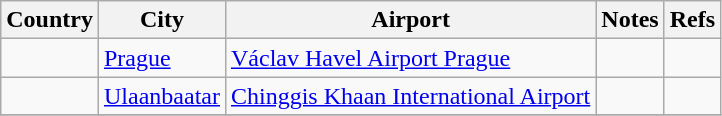<table class="sortable wikitable">
<tr>
<th>Country</th>
<th>City</th>
<th>Airport</th>
<th>Notes</th>
<th>Refs</th>
</tr>
<tr>
<td></td>
<td><a href='#'>Prague</a></td>
<td><a href='#'>Václav Havel Airport Prague</a></td>
<td></td>
<td></td>
</tr>
<tr>
<td></td>
<td><a href='#'>Ulaanbaatar</a></td>
<td><a href='#'>Chinggis Khaan International Airport</a></td>
<td></td>
<td></td>
</tr>
<tr>
</tr>
</table>
